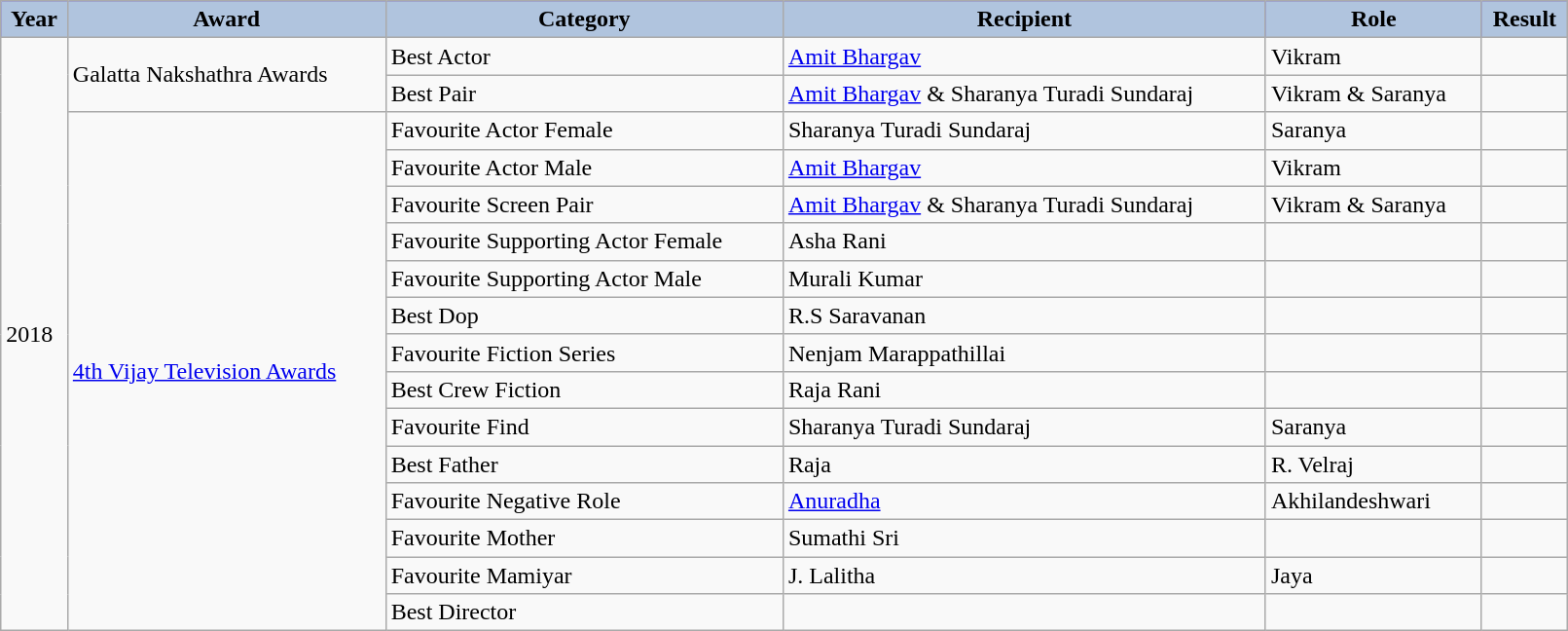<table class="wikitable" width="85%">
<tr bgcolor="blue">
<th style="background:LightSteelBlue;">Year</th>
<th style="background:LightSteelBlue;">Award</th>
<th style="background:LightSteelBlue;">Category</th>
<th style="background:LightSteelBlue;">Recipient</th>
<th style="background:LightSteelBlue;">Role</th>
<th style="background:LightSteelBlue;">Result</th>
</tr>
<tr>
<td rowspan="16">2018</td>
<td rowspan="2">Galatta Nakshathra Awards</td>
<td>Best Actor</td>
<td><a href='#'>Amit Bhargav</a></td>
<td>Vikram</td>
<td></td>
</tr>
<tr>
<td>Best Pair</td>
<td><a href='#'>Amit Bhargav</a> & Sharanya Turadi Sundaraj</td>
<td>Vikram & Saranya</td>
<td></td>
</tr>
<tr>
<td rowspan="14"><a href='#'>4th Vijay Television Awards</a></td>
<td>Favourite Actor Female</td>
<td>Sharanya Turadi Sundaraj</td>
<td>Saranya</td>
<td></td>
</tr>
<tr>
<td>Favourite Actor Male</td>
<td><a href='#'>Amit Bhargav</a></td>
<td>Vikram</td>
<td></td>
</tr>
<tr>
<td>Favourite Screen Pair</td>
<td><a href='#'>Amit Bhargav</a> & Sharanya Turadi Sundaraj</td>
<td>Vikram & Saranya</td>
<td></td>
</tr>
<tr>
<td>Favourite Supporting Actor Female</td>
<td>Asha Rani</td>
<td></td>
<td></td>
</tr>
<tr>
<td>Favourite Supporting Actor Male</td>
<td>Murali Kumar</td>
<td></td>
<td></td>
</tr>
<tr>
<td>Best Dop</td>
<td>R.S Saravanan</td>
<td></td>
<td></td>
</tr>
<tr>
<td>Favourite Fiction Series</td>
<td>Nenjam Marappathillai</td>
<td></td>
<td></td>
</tr>
<tr>
<td>Best Crew Fiction</td>
<td>Raja Rani</td>
<td></td>
<td></td>
</tr>
<tr>
<td>Favourite Find</td>
<td>Sharanya Turadi Sundaraj</td>
<td>Saranya</td>
<td></td>
</tr>
<tr>
<td>Best Father</td>
<td>Raja</td>
<td>R. Velraj</td>
<td></td>
</tr>
<tr>
<td>Favourite Negative Role</td>
<td><a href='#'>Anuradha</a></td>
<td>Akhilandeshwari</td>
<td></td>
</tr>
<tr>
<td>Favourite Mother</td>
<td>Sumathi Sri</td>
<td></td>
<td></td>
</tr>
<tr>
<td>Favourite Mamiyar</td>
<td>J. Lalitha</td>
<td>Jaya</td>
<td></td>
</tr>
<tr>
<td>Best Director</td>
<td></td>
<td></td>
<td></td>
</tr>
</table>
